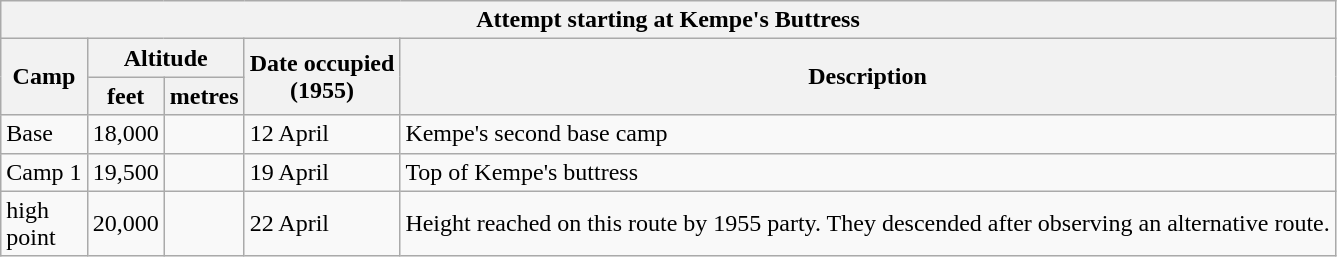<table class="wikitable">
<tr>
<th colspan="5">Attempt starting at Kempe's Buttress</th>
</tr>
<tr>
<th rowspan="2">Camp</th>
<th colspan="2">Altitude</th>
<th rowspan="2">Date occupied<br>(1955)</th>
<th rowspan="2">Description</th>
</tr>
<tr>
<th>feet</th>
<th>metres</th>
</tr>
<tr>
<td>Base</td>
<td>18,000</td>
<td></td>
<td>12 April</td>
<td>Kempe's second base camp</td>
</tr>
<tr>
<td>Camp 1</td>
<td>19,500</td>
<td></td>
<td>19 April</td>
<td>Top of Kempe's buttress</td>
</tr>
<tr>
<td>high<br>point</td>
<td>20,000</td>
<td></td>
<td>22 April</td>
<td>Height reached on this route by 1955 party. They descended after observing an alternative route.</td>
</tr>
</table>
